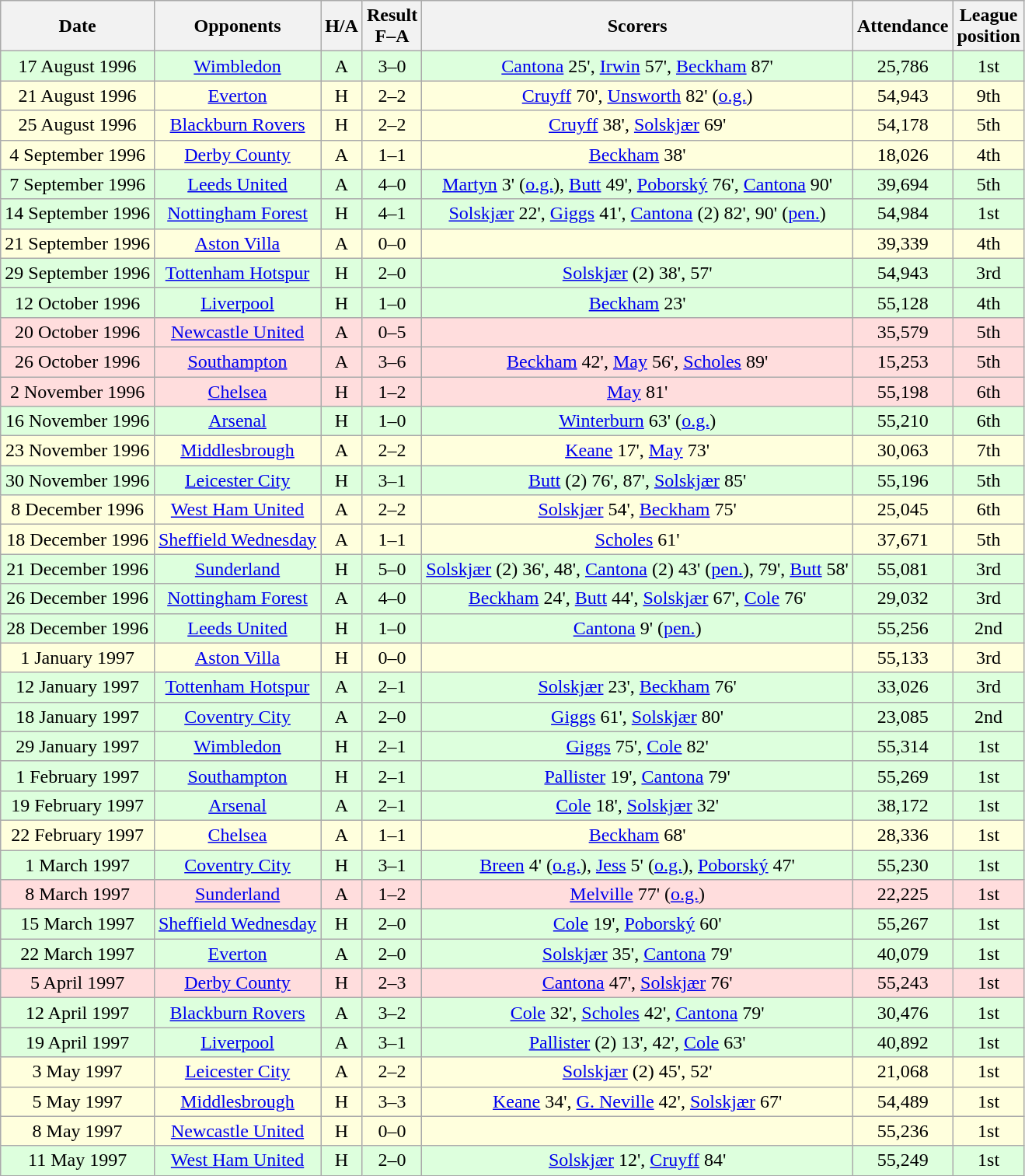<table class="wikitable" style="text-align:center">
<tr>
<th>Date</th>
<th>Opponents</th>
<th>H/A</th>
<th>Result<br>F–A</th>
<th>Scorers</th>
<th>Attendance</th>
<th>League<br>position</th>
</tr>
<tr bgcolor="#ddffdd">
<td>17 August 1996</td>
<td><a href='#'>Wimbledon</a></td>
<td>A</td>
<td>3–0</td>
<td><a href='#'>Cantona</a> 25', <a href='#'>Irwin</a> 57', <a href='#'>Beckham</a> 87'</td>
<td>25,786</td>
<td>1st</td>
</tr>
<tr bgcolor="#ffffdd">
<td>21 August 1996</td>
<td><a href='#'>Everton</a></td>
<td>H</td>
<td>2–2</td>
<td><a href='#'>Cruyff</a> 70', <a href='#'>Unsworth</a> 82' (<a href='#'>o.g.</a>)</td>
<td>54,943</td>
<td>9th</td>
</tr>
<tr bgcolor="#ffffdd">
<td>25 August 1996</td>
<td><a href='#'>Blackburn Rovers</a></td>
<td>H</td>
<td>2–2</td>
<td><a href='#'>Cruyff</a> 38', <a href='#'>Solskjær</a> 69'</td>
<td>54,178</td>
<td>5th</td>
</tr>
<tr bgcolor="#ffffdd">
<td>4 September 1996</td>
<td><a href='#'>Derby County</a></td>
<td>A</td>
<td>1–1</td>
<td><a href='#'>Beckham</a> 38'</td>
<td>18,026</td>
<td>4th</td>
</tr>
<tr bgcolor="#ddffdd">
<td>7 September 1996</td>
<td><a href='#'>Leeds United</a></td>
<td>A</td>
<td>4–0</td>
<td><a href='#'>Martyn</a> 3' (<a href='#'>o.g.</a>), <a href='#'>Butt</a> 49', <a href='#'>Poborský</a> 76', <a href='#'>Cantona</a> 90'</td>
<td>39,694</td>
<td>5th</td>
</tr>
<tr bgcolor="#ddffdd">
<td>14 September 1996</td>
<td><a href='#'>Nottingham Forest</a></td>
<td>H</td>
<td>4–1</td>
<td><a href='#'>Solskjær</a> 22', <a href='#'>Giggs</a> 41', <a href='#'>Cantona</a> (2) 82', 90' (<a href='#'>pen.</a>)</td>
<td>54,984</td>
<td>1st</td>
</tr>
<tr bgcolor="#ffffdd">
<td>21 September 1996</td>
<td><a href='#'>Aston Villa</a></td>
<td>A</td>
<td>0–0</td>
<td></td>
<td>39,339</td>
<td>4th</td>
</tr>
<tr bgcolor="#ddffdd">
<td>29 September 1996</td>
<td><a href='#'>Tottenham Hotspur</a></td>
<td>H</td>
<td>2–0</td>
<td><a href='#'>Solskjær</a> (2) 38', 57'</td>
<td>54,943</td>
<td>3rd</td>
</tr>
<tr bgcolor="#ddffdd">
<td>12 October 1996</td>
<td><a href='#'>Liverpool</a></td>
<td>H</td>
<td>1–0</td>
<td><a href='#'>Beckham</a> 23'</td>
<td>55,128</td>
<td>4th</td>
</tr>
<tr bgcolor="#ffdddd">
<td>20 October 1996</td>
<td><a href='#'>Newcastle United</a></td>
<td>A</td>
<td>0–5</td>
<td></td>
<td>35,579</td>
<td>5th</td>
</tr>
<tr bgcolor="#ffdddd">
<td>26 October 1996</td>
<td><a href='#'>Southampton</a></td>
<td>A</td>
<td>3–6</td>
<td><a href='#'>Beckham</a> 42', <a href='#'>May</a> 56', <a href='#'>Scholes</a> 89'</td>
<td>15,253</td>
<td>5th</td>
</tr>
<tr bgcolor="#ffdddd">
<td>2 November 1996</td>
<td><a href='#'>Chelsea</a></td>
<td>H</td>
<td>1–2</td>
<td><a href='#'>May</a> 81'</td>
<td>55,198</td>
<td>6th</td>
</tr>
<tr bgcolor="#ddffdd">
<td>16 November 1996</td>
<td><a href='#'>Arsenal</a></td>
<td>H</td>
<td>1–0</td>
<td><a href='#'>Winterburn</a> 63' (<a href='#'>o.g.</a>)</td>
<td>55,210</td>
<td>6th</td>
</tr>
<tr bgcolor="#ffffdd">
<td>23 November 1996</td>
<td><a href='#'>Middlesbrough</a></td>
<td>A</td>
<td>2–2</td>
<td><a href='#'>Keane</a> 17', <a href='#'>May</a> 73'</td>
<td>30,063</td>
<td>7th</td>
</tr>
<tr bgcolor="#ddffdd">
<td>30 November 1996</td>
<td><a href='#'>Leicester City</a></td>
<td>H</td>
<td>3–1</td>
<td><a href='#'>Butt</a> (2) 76', 87', <a href='#'>Solskjær</a> 85'</td>
<td>55,196</td>
<td>5th</td>
</tr>
<tr bgcolor="#ffffdd">
<td>8 December 1996</td>
<td><a href='#'>West Ham United</a></td>
<td>A</td>
<td>2–2</td>
<td><a href='#'>Solskjær</a> 54', <a href='#'>Beckham</a> 75'</td>
<td>25,045</td>
<td>6th</td>
</tr>
<tr bgcolor="#ffffdd">
<td>18 December 1996</td>
<td><a href='#'>Sheffield Wednesday</a></td>
<td>A</td>
<td>1–1</td>
<td><a href='#'>Scholes</a> 61'</td>
<td>37,671</td>
<td>5th</td>
</tr>
<tr bgcolor="#ddffdd">
<td>21 December 1996</td>
<td><a href='#'>Sunderland</a></td>
<td>H</td>
<td>5–0</td>
<td><a href='#'>Solskjær</a> (2) 36', 48', <a href='#'>Cantona</a> (2) 43' (<a href='#'>pen.</a>), 79', <a href='#'>Butt</a> 58'</td>
<td>55,081</td>
<td>3rd</td>
</tr>
<tr bgcolor="#ddffdd">
<td>26 December 1996</td>
<td><a href='#'>Nottingham Forest</a></td>
<td>A</td>
<td>4–0</td>
<td><a href='#'>Beckham</a> 24', <a href='#'>Butt</a> 44', <a href='#'>Solskjær</a> 67', <a href='#'>Cole</a> 76'</td>
<td>29,032</td>
<td>3rd</td>
</tr>
<tr bgcolor="#ddffdd">
<td>28 December 1996</td>
<td><a href='#'>Leeds United</a></td>
<td>H</td>
<td>1–0</td>
<td><a href='#'>Cantona</a> 9' (<a href='#'>pen.</a>)</td>
<td>55,256</td>
<td>2nd</td>
</tr>
<tr bgcolor="#ffffdd">
<td>1 January 1997</td>
<td><a href='#'>Aston Villa</a></td>
<td>H</td>
<td>0–0</td>
<td></td>
<td>55,133</td>
<td>3rd</td>
</tr>
<tr bgcolor="#ddffdd">
<td>12 January 1997</td>
<td><a href='#'>Tottenham Hotspur</a></td>
<td>A</td>
<td>2–1</td>
<td><a href='#'>Solskjær</a> 23', <a href='#'>Beckham</a> 76'</td>
<td>33,026</td>
<td>3rd</td>
</tr>
<tr bgcolor="#ddffdd">
<td>18 January 1997</td>
<td><a href='#'>Coventry City</a></td>
<td>A</td>
<td>2–0</td>
<td><a href='#'>Giggs</a> 61', <a href='#'>Solskjær</a> 80'</td>
<td>23,085</td>
<td>2nd</td>
</tr>
<tr bgcolor="#ddffdd">
<td>29 January 1997</td>
<td><a href='#'>Wimbledon</a></td>
<td>H</td>
<td>2–1</td>
<td><a href='#'>Giggs</a> 75', <a href='#'>Cole</a> 82'</td>
<td>55,314</td>
<td>1st</td>
</tr>
<tr bgcolor="#ddffdd">
<td>1 February 1997</td>
<td><a href='#'>Southampton</a></td>
<td>H</td>
<td>2–1</td>
<td><a href='#'>Pallister</a> 19', <a href='#'>Cantona</a> 79'</td>
<td>55,269</td>
<td>1st</td>
</tr>
<tr bgcolor="#ddffdd">
<td>19 February 1997</td>
<td><a href='#'>Arsenal</a></td>
<td>A</td>
<td>2–1</td>
<td><a href='#'>Cole</a> 18', <a href='#'>Solskjær</a> 32'</td>
<td>38,172</td>
<td>1st</td>
</tr>
<tr bgcolor="#ffffdd">
<td>22 February 1997</td>
<td><a href='#'>Chelsea</a></td>
<td>A</td>
<td>1–1</td>
<td><a href='#'>Beckham</a> 68'</td>
<td>28,336</td>
<td>1st</td>
</tr>
<tr bgcolor="#ddffdd">
<td>1 March 1997</td>
<td><a href='#'>Coventry City</a></td>
<td>H</td>
<td>3–1</td>
<td><a href='#'>Breen</a> 4' (<a href='#'>o.g.</a>), <a href='#'>Jess</a> 5' (<a href='#'>o.g.</a>), <a href='#'>Poborský</a> 47'</td>
<td>55,230</td>
<td>1st</td>
</tr>
<tr bgcolor="#ffdddd">
<td>8 March 1997</td>
<td><a href='#'>Sunderland</a></td>
<td>A</td>
<td>1–2</td>
<td><a href='#'>Melville</a> 77' (<a href='#'>o.g.</a>)</td>
<td>22,225</td>
<td>1st</td>
</tr>
<tr bgcolor="#ddffdd">
<td>15 March 1997</td>
<td><a href='#'>Sheffield Wednesday</a></td>
<td>H</td>
<td>2–0</td>
<td><a href='#'>Cole</a> 19', <a href='#'>Poborský</a> 60'</td>
<td>55,267</td>
<td>1st</td>
</tr>
<tr bgcolor="#ddffdd">
<td>22 March 1997</td>
<td><a href='#'>Everton</a></td>
<td>A</td>
<td>2–0</td>
<td><a href='#'>Solskjær</a> 35', <a href='#'>Cantona</a> 79'</td>
<td>40,079</td>
<td>1st</td>
</tr>
<tr bgcolor="#ffdddd">
<td>5 April 1997</td>
<td><a href='#'>Derby County</a></td>
<td>H</td>
<td>2–3</td>
<td><a href='#'>Cantona</a> 47', <a href='#'>Solskjær</a> 76'</td>
<td>55,243</td>
<td>1st</td>
</tr>
<tr bgcolor="#ddffdd">
<td>12 April 1997</td>
<td><a href='#'>Blackburn Rovers</a></td>
<td>A</td>
<td>3–2</td>
<td><a href='#'>Cole</a> 32', <a href='#'>Scholes</a> 42', <a href='#'>Cantona</a> 79'</td>
<td>30,476</td>
<td>1st</td>
</tr>
<tr bgcolor="#ddffdd">
<td>19 April 1997</td>
<td><a href='#'>Liverpool</a></td>
<td>A</td>
<td>3–1</td>
<td><a href='#'>Pallister</a> (2) 13', 42', <a href='#'>Cole</a> 63'</td>
<td>40,892</td>
<td>1st</td>
</tr>
<tr bgcolor="#ffffdd">
<td>3 May 1997</td>
<td><a href='#'>Leicester City</a></td>
<td>A</td>
<td>2–2</td>
<td><a href='#'>Solskjær</a> (2) 45', 52'</td>
<td>21,068</td>
<td>1st</td>
</tr>
<tr bgcolor="#ffffdd">
<td>5 May 1997</td>
<td><a href='#'>Middlesbrough</a></td>
<td>H</td>
<td>3–3</td>
<td><a href='#'>Keane</a> 34', <a href='#'>G. Neville</a> 42', <a href='#'>Solskjær</a> 67'</td>
<td>54,489</td>
<td>1st</td>
</tr>
<tr bgcolor="#ffffdd">
<td>8 May 1997</td>
<td><a href='#'>Newcastle United</a></td>
<td>H</td>
<td>0–0</td>
<td></td>
<td>55,236</td>
<td>1st</td>
</tr>
<tr bgcolor="#ddffdd">
<td>11 May 1997</td>
<td><a href='#'>West Ham United</a></td>
<td>H</td>
<td>2–0</td>
<td><a href='#'>Solskjær</a> 12', <a href='#'>Cruyff</a> 84'</td>
<td>55,249</td>
<td>1st</td>
</tr>
</table>
